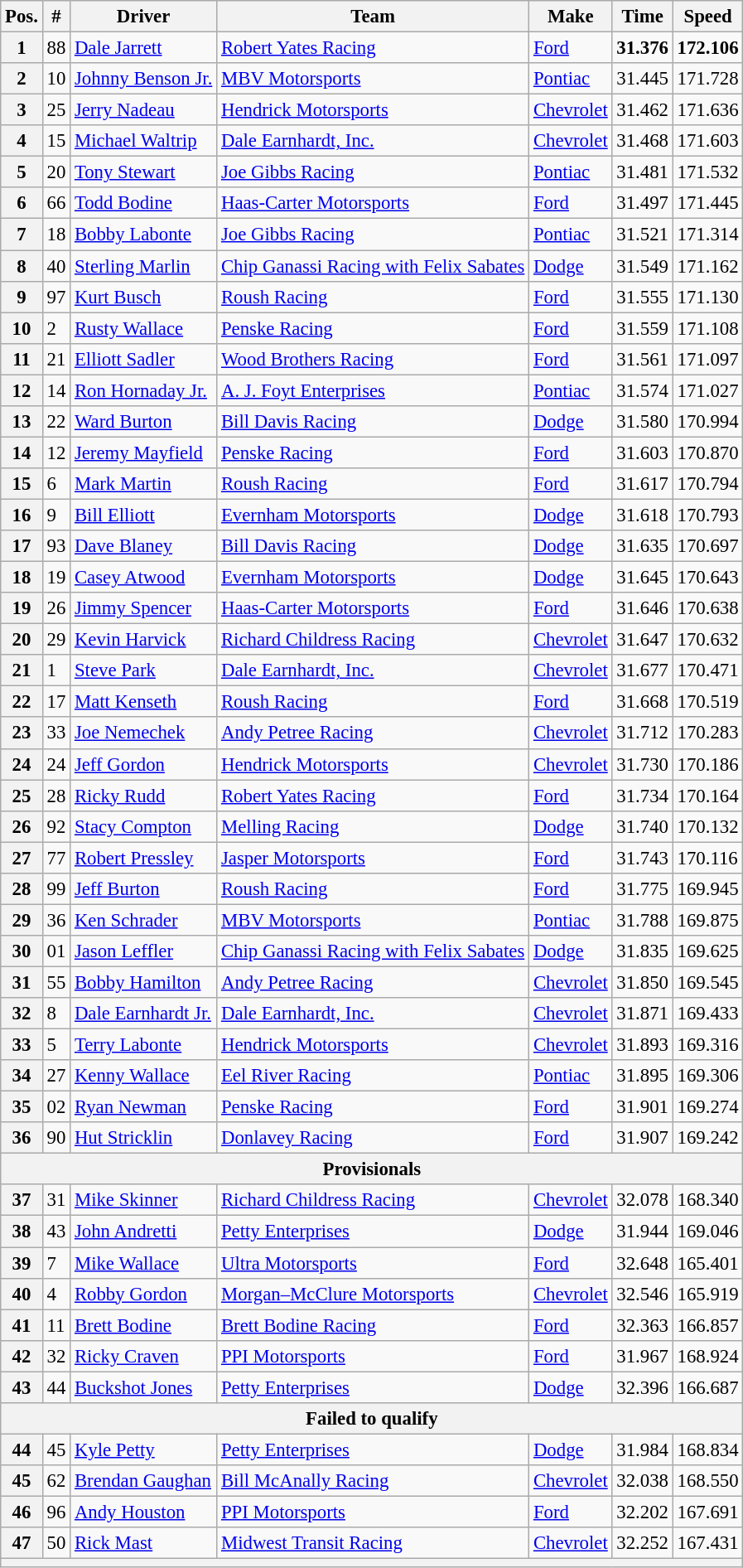<table class="wikitable" style="font-size:95%">
<tr>
<th>Pos.</th>
<th>#</th>
<th>Driver</th>
<th>Team</th>
<th>Make</th>
<th>Time</th>
<th>Speed</th>
</tr>
<tr>
<th>1</th>
<td>88</td>
<td><a href='#'>Dale Jarrett</a></td>
<td><a href='#'>Robert Yates Racing</a></td>
<td><a href='#'>Ford</a></td>
<td><strong>31.376</strong></td>
<td><strong>172.106</strong></td>
</tr>
<tr>
<th>2</th>
<td>10</td>
<td><a href='#'>Johnny Benson Jr.</a></td>
<td><a href='#'>MBV Motorsports</a></td>
<td><a href='#'>Pontiac</a></td>
<td>31.445</td>
<td>171.728</td>
</tr>
<tr>
<th>3</th>
<td>25</td>
<td><a href='#'>Jerry Nadeau</a></td>
<td><a href='#'>Hendrick Motorsports</a></td>
<td><a href='#'>Chevrolet</a></td>
<td>31.462</td>
<td>171.636</td>
</tr>
<tr>
<th>4</th>
<td>15</td>
<td><a href='#'>Michael Waltrip</a></td>
<td><a href='#'>Dale Earnhardt, Inc.</a></td>
<td><a href='#'>Chevrolet</a></td>
<td>31.468</td>
<td>171.603</td>
</tr>
<tr>
<th>5</th>
<td>20</td>
<td><a href='#'>Tony Stewart</a></td>
<td><a href='#'>Joe Gibbs Racing</a></td>
<td><a href='#'>Pontiac</a></td>
<td>31.481</td>
<td>171.532</td>
</tr>
<tr>
<th>6</th>
<td>66</td>
<td><a href='#'>Todd Bodine</a></td>
<td><a href='#'>Haas-Carter Motorsports</a></td>
<td><a href='#'>Ford</a></td>
<td>31.497</td>
<td>171.445</td>
</tr>
<tr>
<th>7</th>
<td>18</td>
<td><a href='#'>Bobby Labonte</a></td>
<td><a href='#'>Joe Gibbs Racing</a></td>
<td><a href='#'>Pontiac</a></td>
<td>31.521</td>
<td>171.314</td>
</tr>
<tr>
<th>8</th>
<td>40</td>
<td><a href='#'>Sterling Marlin</a></td>
<td><a href='#'>Chip Ganassi Racing with Felix Sabates</a></td>
<td><a href='#'>Dodge</a></td>
<td>31.549</td>
<td>171.162</td>
</tr>
<tr>
<th>9</th>
<td>97</td>
<td><a href='#'>Kurt Busch</a></td>
<td><a href='#'>Roush Racing</a></td>
<td><a href='#'>Ford</a></td>
<td>31.555</td>
<td>171.130</td>
</tr>
<tr>
<th>10</th>
<td>2</td>
<td><a href='#'>Rusty Wallace</a></td>
<td><a href='#'>Penske Racing</a></td>
<td><a href='#'>Ford</a></td>
<td>31.559</td>
<td>171.108</td>
</tr>
<tr>
<th>11</th>
<td>21</td>
<td><a href='#'>Elliott Sadler</a></td>
<td><a href='#'>Wood Brothers Racing</a></td>
<td><a href='#'>Ford</a></td>
<td>31.561</td>
<td>171.097</td>
</tr>
<tr>
<th>12</th>
<td>14</td>
<td><a href='#'>Ron Hornaday Jr.</a></td>
<td><a href='#'>A. J. Foyt Enterprises</a></td>
<td><a href='#'>Pontiac</a></td>
<td>31.574</td>
<td>171.027</td>
</tr>
<tr>
<th>13</th>
<td>22</td>
<td><a href='#'>Ward Burton</a></td>
<td><a href='#'>Bill Davis Racing</a></td>
<td><a href='#'>Dodge</a></td>
<td>31.580</td>
<td>170.994</td>
</tr>
<tr>
<th>14</th>
<td>12</td>
<td><a href='#'>Jeremy Mayfield</a></td>
<td><a href='#'>Penske Racing</a></td>
<td><a href='#'>Ford</a></td>
<td>31.603</td>
<td>170.870</td>
</tr>
<tr>
<th>15</th>
<td>6</td>
<td><a href='#'>Mark Martin</a></td>
<td><a href='#'>Roush Racing</a></td>
<td><a href='#'>Ford</a></td>
<td>31.617</td>
<td>170.794</td>
</tr>
<tr>
<th>16</th>
<td>9</td>
<td><a href='#'>Bill Elliott</a></td>
<td><a href='#'>Evernham Motorsports</a></td>
<td><a href='#'>Dodge</a></td>
<td>31.618</td>
<td>170.793</td>
</tr>
<tr>
<th>17</th>
<td>93</td>
<td><a href='#'>Dave Blaney</a></td>
<td><a href='#'>Bill Davis Racing</a></td>
<td><a href='#'>Dodge</a></td>
<td>31.635</td>
<td>170.697</td>
</tr>
<tr>
<th>18</th>
<td>19</td>
<td><a href='#'>Casey Atwood</a></td>
<td><a href='#'>Evernham Motorsports</a></td>
<td><a href='#'>Dodge</a></td>
<td>31.645</td>
<td>170.643</td>
</tr>
<tr>
<th>19</th>
<td>26</td>
<td><a href='#'>Jimmy Spencer</a></td>
<td><a href='#'>Haas-Carter Motorsports</a></td>
<td><a href='#'>Ford</a></td>
<td>31.646</td>
<td>170.638</td>
</tr>
<tr>
<th>20</th>
<td>29</td>
<td><a href='#'>Kevin Harvick</a></td>
<td><a href='#'>Richard Childress Racing</a></td>
<td><a href='#'>Chevrolet</a></td>
<td>31.647</td>
<td>170.632</td>
</tr>
<tr>
<th>21</th>
<td>1</td>
<td><a href='#'>Steve Park</a></td>
<td><a href='#'>Dale Earnhardt, Inc.</a></td>
<td><a href='#'>Chevrolet</a></td>
<td>31.677</td>
<td>170.471</td>
</tr>
<tr>
<th>22</th>
<td>17</td>
<td><a href='#'>Matt Kenseth</a></td>
<td><a href='#'>Roush Racing</a></td>
<td><a href='#'>Ford</a></td>
<td>31.668</td>
<td>170.519</td>
</tr>
<tr>
<th>23</th>
<td>33</td>
<td><a href='#'>Joe Nemechek</a></td>
<td><a href='#'>Andy Petree Racing</a></td>
<td><a href='#'>Chevrolet</a></td>
<td>31.712</td>
<td>170.283</td>
</tr>
<tr>
<th>24</th>
<td>24</td>
<td><a href='#'>Jeff Gordon</a></td>
<td><a href='#'>Hendrick Motorsports</a></td>
<td><a href='#'>Chevrolet</a></td>
<td>31.730</td>
<td>170.186</td>
</tr>
<tr>
<th>25</th>
<td>28</td>
<td><a href='#'>Ricky Rudd</a></td>
<td><a href='#'>Robert Yates Racing</a></td>
<td><a href='#'>Ford</a></td>
<td>31.734</td>
<td>170.164</td>
</tr>
<tr>
<th>26</th>
<td>92</td>
<td><a href='#'>Stacy Compton</a></td>
<td><a href='#'>Melling Racing</a></td>
<td><a href='#'>Dodge</a></td>
<td>31.740</td>
<td>170.132</td>
</tr>
<tr>
<th>27</th>
<td>77</td>
<td><a href='#'>Robert Pressley</a></td>
<td><a href='#'>Jasper Motorsports</a></td>
<td><a href='#'>Ford</a></td>
<td>31.743</td>
<td>170.116</td>
</tr>
<tr>
<th>28</th>
<td>99</td>
<td><a href='#'>Jeff Burton</a></td>
<td><a href='#'>Roush Racing</a></td>
<td><a href='#'>Ford</a></td>
<td>31.775</td>
<td>169.945</td>
</tr>
<tr>
<th>29</th>
<td>36</td>
<td><a href='#'>Ken Schrader</a></td>
<td><a href='#'>MBV Motorsports</a></td>
<td><a href='#'>Pontiac</a></td>
<td>31.788</td>
<td>169.875</td>
</tr>
<tr>
<th>30</th>
<td>01</td>
<td><a href='#'>Jason Leffler</a></td>
<td><a href='#'>Chip Ganassi Racing with Felix Sabates</a></td>
<td><a href='#'>Dodge</a></td>
<td>31.835</td>
<td>169.625</td>
</tr>
<tr>
<th>31</th>
<td>55</td>
<td><a href='#'>Bobby Hamilton</a></td>
<td><a href='#'>Andy Petree Racing</a></td>
<td><a href='#'>Chevrolet</a></td>
<td>31.850</td>
<td>169.545</td>
</tr>
<tr>
<th>32</th>
<td>8</td>
<td><a href='#'>Dale Earnhardt Jr.</a></td>
<td><a href='#'>Dale Earnhardt, Inc.</a></td>
<td><a href='#'>Chevrolet</a></td>
<td>31.871</td>
<td>169.433</td>
</tr>
<tr>
<th>33</th>
<td>5</td>
<td><a href='#'>Terry Labonte</a></td>
<td><a href='#'>Hendrick Motorsports</a></td>
<td><a href='#'>Chevrolet</a></td>
<td>31.893</td>
<td>169.316</td>
</tr>
<tr>
<th>34</th>
<td>27</td>
<td><a href='#'>Kenny Wallace</a></td>
<td><a href='#'>Eel River Racing</a></td>
<td><a href='#'>Pontiac</a></td>
<td>31.895</td>
<td>169.306</td>
</tr>
<tr>
<th>35</th>
<td>02</td>
<td><a href='#'>Ryan Newman</a></td>
<td><a href='#'>Penske Racing</a></td>
<td><a href='#'>Ford</a></td>
<td>31.901</td>
<td>169.274</td>
</tr>
<tr>
<th>36</th>
<td>90</td>
<td><a href='#'>Hut Stricklin</a></td>
<td><a href='#'>Donlavey Racing</a></td>
<td><a href='#'>Ford</a></td>
<td>31.907</td>
<td>169.242</td>
</tr>
<tr>
<th colspan="7">Provisionals</th>
</tr>
<tr>
<th>37</th>
<td>31</td>
<td><a href='#'>Mike Skinner</a></td>
<td><a href='#'>Richard Childress Racing</a></td>
<td><a href='#'>Chevrolet</a></td>
<td>32.078</td>
<td>168.340</td>
</tr>
<tr>
<th>38</th>
<td>43</td>
<td><a href='#'>John Andretti</a></td>
<td><a href='#'>Petty Enterprises</a></td>
<td><a href='#'>Dodge</a></td>
<td>31.944</td>
<td>169.046</td>
</tr>
<tr>
<th>39</th>
<td>7</td>
<td><a href='#'>Mike Wallace</a></td>
<td><a href='#'>Ultra Motorsports</a></td>
<td><a href='#'>Ford</a></td>
<td>32.648</td>
<td>165.401</td>
</tr>
<tr>
<th>40</th>
<td>4</td>
<td><a href='#'>Robby Gordon</a></td>
<td><a href='#'>Morgan–McClure Motorsports</a></td>
<td><a href='#'>Chevrolet</a></td>
<td>32.546</td>
<td>165.919</td>
</tr>
<tr>
<th>41</th>
<td>11</td>
<td><a href='#'>Brett Bodine</a></td>
<td><a href='#'>Brett Bodine Racing</a></td>
<td><a href='#'>Ford</a></td>
<td>32.363</td>
<td>166.857</td>
</tr>
<tr>
<th>42</th>
<td>32</td>
<td><a href='#'>Ricky Craven</a></td>
<td><a href='#'>PPI Motorsports</a></td>
<td><a href='#'>Ford</a></td>
<td>31.967</td>
<td>168.924</td>
</tr>
<tr>
<th>43</th>
<td>44</td>
<td><a href='#'>Buckshot Jones</a></td>
<td><a href='#'>Petty Enterprises</a></td>
<td><a href='#'>Dodge</a></td>
<td>32.396</td>
<td>166.687</td>
</tr>
<tr>
<th colspan="7">Failed to qualify</th>
</tr>
<tr>
<th>44</th>
<td>45</td>
<td><a href='#'>Kyle Petty</a></td>
<td><a href='#'>Petty Enterprises</a></td>
<td><a href='#'>Dodge</a></td>
<td>31.984</td>
<td>168.834</td>
</tr>
<tr>
<th>45</th>
<td>62</td>
<td><a href='#'>Brendan Gaughan</a></td>
<td><a href='#'>Bill McAnally Racing</a></td>
<td><a href='#'>Chevrolet</a></td>
<td>32.038</td>
<td>168.550</td>
</tr>
<tr>
<th>46</th>
<td>96</td>
<td><a href='#'>Andy Houston</a></td>
<td><a href='#'>PPI Motorsports</a></td>
<td><a href='#'>Ford</a></td>
<td>32.202</td>
<td>167.691</td>
</tr>
<tr>
<th>47</th>
<td>50</td>
<td><a href='#'>Rick Mast</a></td>
<td><a href='#'>Midwest Transit Racing</a></td>
<td><a href='#'>Chevrolet</a></td>
<td>32.252</td>
<td>167.431</td>
</tr>
<tr>
<th colspan="7"></th>
</tr>
</table>
